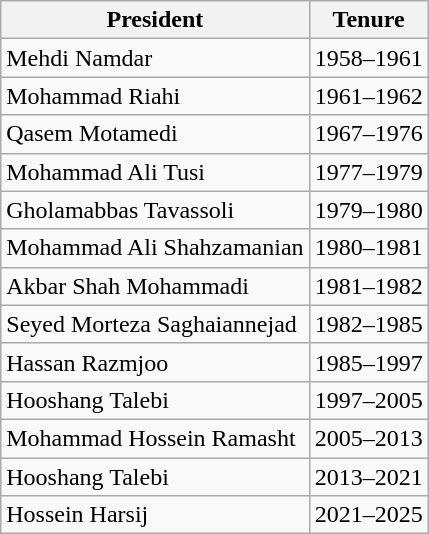<table class="wikitable">
<tr>
<th>President</th>
<th>Tenure</th>
</tr>
<tr>
<td>Mehdi Namdar</td>
<td>1958–1961</td>
</tr>
<tr>
<td>Mohammad Riahi</td>
<td>1961–1962</td>
</tr>
<tr>
<td>Qasem Motamedi</td>
<td>1967–1976</td>
</tr>
<tr>
<td>Mohammad Ali Tusi</td>
<td>1977–1979</td>
</tr>
<tr>
<td>Gholamabbas Tavassoli</td>
<td>1979–1980</td>
</tr>
<tr>
<td>Mohammad Ali Shahzamanian</td>
<td>1980–1981</td>
</tr>
<tr>
<td>Akbar Shah Mohammadi</td>
<td>1981–1982</td>
</tr>
<tr>
<td>Seyed Morteza Saghaiannejad</td>
<td>1982–1985</td>
</tr>
<tr>
<td>Hassan Razmjoo</td>
<td>1985–1997</td>
</tr>
<tr>
<td>Hooshang Talebi</td>
<td>1997–2005</td>
</tr>
<tr>
<td>Mohammad Hossein Ramasht</td>
<td>2005–2013</td>
</tr>
<tr>
<td>Hooshang Talebi</td>
<td>2013–2021</td>
</tr>
<tr>
<td>Hossein Harsij</td>
<td>2021–2025</td>
</tr>
</table>
